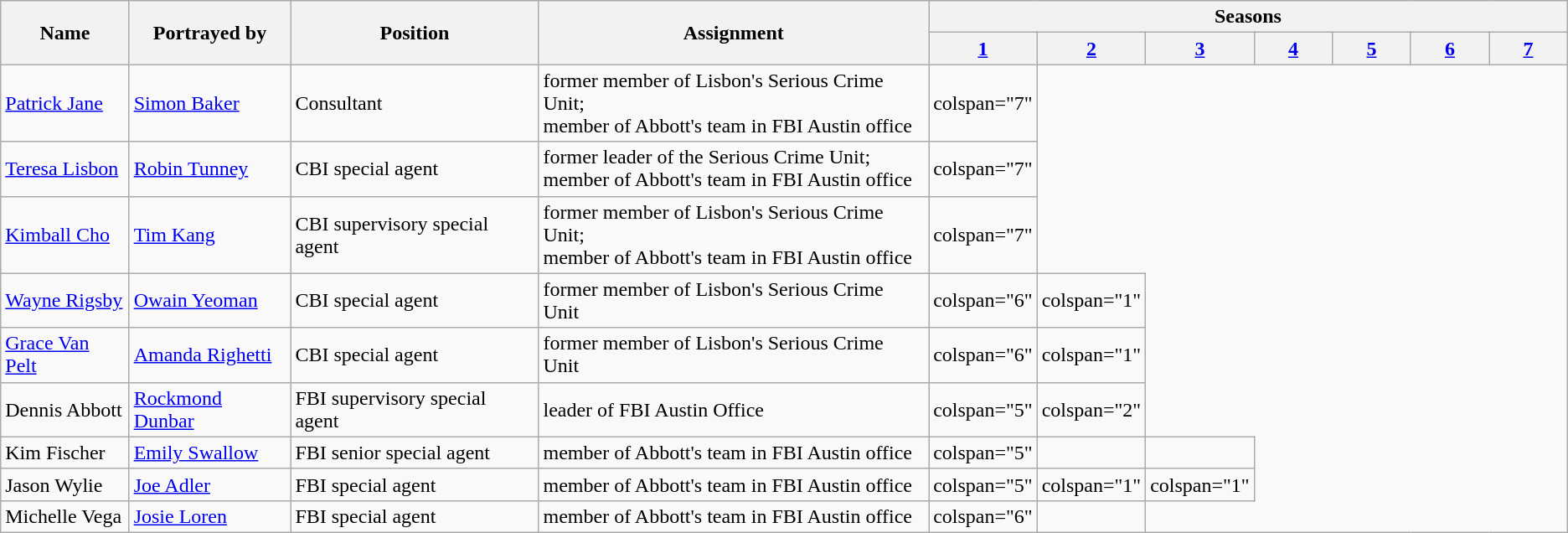<table class="wikitable plainrowheaders">
<tr>
<th scope="col" rowspan="2">Name</th>
<th scope="col" rowspan="2">Portrayed by</th>
<th scope="col" rowspan="2">Position</th>
<th scope="col" rowspan="2">Assignment</th>
<th scope="col" colspan="7">Seasons</th>
</tr>
<tr>
<th scope="col" style="width:5%;"><a href='#'>1</a></th>
<th scope="col" style="width:5%;"><a href='#'>2</a></th>
<th scope="col" style="width:5%;"><a href='#'>3</a></th>
<th scope="col" style="width:5%;"><a href='#'>4</a></th>
<th scope="col" style="width:5%;"><a href='#'>5</a></th>
<th scope="col" style="width:5%;"><a href='#'>6</a></th>
<th scope="col" style="width:5%;"><a href='#'>7</a></th>
</tr>
<tr>
<td scope="row"><a href='#'>Patrick Jane</a></td>
<td><a href='#'>Simon Baker</a></td>
<td>Consultant</td>
<td>former member of Lisbon's Serious Crime Unit;<br>member of Abbott's team in FBI Austin office</td>
<td>colspan="7" </td>
</tr>
<tr>
<td scope="row"><a href='#'>Teresa Lisbon</a></td>
<td><a href='#'>Robin Tunney</a></td>
<td>CBI special agent</td>
<td>former leader of the Serious Crime Unit;<br>member of Abbott's team in FBI Austin office</td>
<td>colspan="7" </td>
</tr>
<tr>
<td scope="row"><a href='#'>Kimball Cho</a></td>
<td><a href='#'>Tim Kang</a></td>
<td>CBI supervisory special agent</td>
<td>former member of Lisbon's Serious Crime Unit;<br>member of Abbott's team in FBI Austin office</td>
<td>colspan="7" </td>
</tr>
<tr>
<td scope="row"><a href='#'>Wayne Rigsby</a></td>
<td><a href='#'>Owain Yeoman</a></td>
<td>CBI special agent</td>
<td>former member of Lisbon's Serious Crime Unit</td>
<td>colspan="6" </td>
<td>colspan="1" </td>
</tr>
<tr>
<td scope="row"><a href='#'>Grace Van Pelt</a></td>
<td><a href='#'>Amanda Righetti</a></td>
<td>CBI special agent</td>
<td>former member of Lisbon's Serious Crime Unit</td>
<td>colspan="6" </td>
<td>colspan="1" </td>
</tr>
<tr>
<td scope="row">Dennis Abbott</td>
<td><a href='#'>Rockmond Dunbar</a></td>
<td>FBI supervisory special agent</td>
<td>leader of FBI Austin Office</td>
<td>colspan="5" </td>
<td>colspan="2" </td>
</tr>
<tr>
<td scope="row">Kim Fischer</td>
<td><a href='#'>Emily Swallow</a></td>
<td>FBI senior special agent</td>
<td>member of Abbott's team in FBI Austin office</td>
<td>colspan="5" </td>
<td></td>
<td></td>
</tr>
<tr>
<td scope="row">Jason Wylie</td>
<td><a href='#'>Joe Adler</a></td>
<td>FBI special agent</td>
<td>member of Abbott's team in FBI Austin office</td>
<td>colspan="5" </td>
<td>colspan="1" </td>
<td>colspan="1" </td>
</tr>
<tr>
<td scope="row">Michelle Vega</td>
<td><a href='#'>Josie Loren</a></td>
<td>FBI special agent</td>
<td>member of Abbott's team in FBI Austin office</td>
<td>colspan="6" </td>
<td></td>
</tr>
</table>
